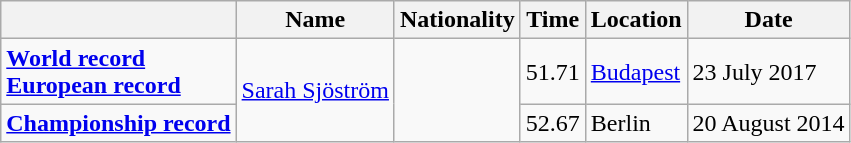<table class=wikitable>
<tr>
<th></th>
<th>Name</th>
<th>Nationality</th>
<th>Time</th>
<th>Location</th>
<th>Date</th>
</tr>
<tr>
<td><strong><a href='#'>World record</a><br><a href='#'>European record</a></strong></td>
<td rowspan=2><a href='#'>Sarah Sjöström</a></td>
<td rowspan=2></td>
<td>51.71</td>
<td><a href='#'>Budapest</a></td>
<td>23 July 2017</td>
</tr>
<tr>
<td><strong><a href='#'>Championship record</a></strong></td>
<td>52.67</td>
<td>Berlin</td>
<td>20 August 2014</td>
</tr>
</table>
